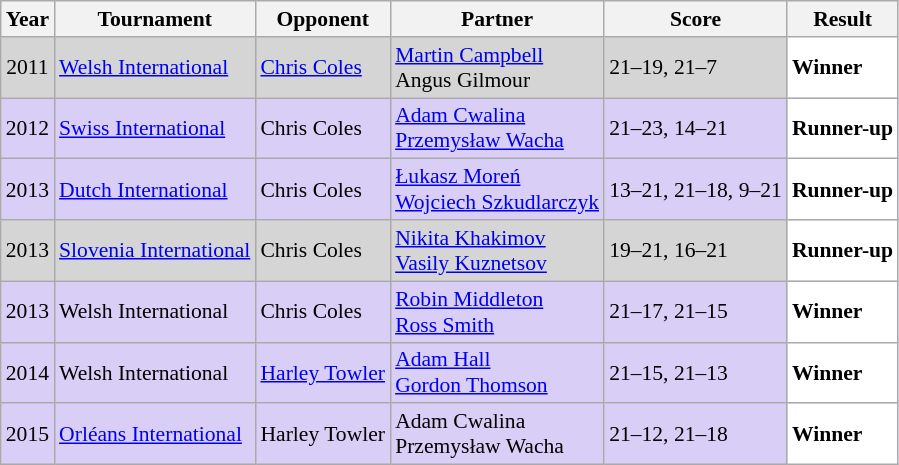<table class="sortable wikitable" style="font-size: 90%;">
<tr>
<th>Year</th>
<th>Tournament</th>
<th>Opponent</th>
<th>Partner</th>
<th>Score</th>
<th>Result</th>
</tr>
<tr style="background:#D5D5D5">
<td align="center">2011</td>
<td align="left"><a href='#'>Welsh International</a></td>
<td align="left"> <a href='#'>Chris Coles</a></td>
<td align="left"> <a href='#'>Martin Campbell</a><br> Angus Gilmour</td>
<td align="left">21–19, 21–7</td>
<td style="text-align:left; background:white"> <strong>Winner</strong></td>
</tr>
<tr style="background:#D8CEF6">
<td align="center">2012</td>
<td align="left"><a href='#'>Swiss International</a></td>
<td align="left"> Chris Coles</td>
<td align="left"> <a href='#'>Adam Cwalina</a><br> <a href='#'>Przemysław Wacha</a></td>
<td align="left">21–23, 14–21</td>
<td style="text-align:left; background:white"> <strong>Runner-up</strong></td>
</tr>
<tr style="background:#D8CEF6">
<td align="center">2013</td>
<td align="left"><a href='#'>Dutch International</a></td>
<td align="left"> Chris Coles</td>
<td align="left"> <a href='#'>Łukasz Moreń</a><br> <a href='#'>Wojciech Szkudlarczyk</a></td>
<td align="left">13–21, 21–18, 9–21</td>
<td style="text-align:left; background:white"> <strong>Runner-up</strong></td>
</tr>
<tr style="background:#D5D5D5">
<td align="center">2013</td>
<td align="left"><a href='#'>Slovenia International</a></td>
<td align="left"> Chris Coles</td>
<td align="left"> <a href='#'>Nikita Khakimov</a><br> <a href='#'>Vasily Kuznetsov</a></td>
<td align="left">19–21, 16–21</td>
<td style="text-align:left; background:white"> <strong>Runner-up</strong></td>
</tr>
<tr style="background:#D8CEF6">
<td align="center">2013</td>
<td align="left">Welsh International</td>
<td align="left"> Chris Coles</td>
<td align="left"> <a href='#'>Robin Middleton</a><br> <a href='#'>Ross Smith</a></td>
<td align="left">21–17, 21–15</td>
<td style="text-align:left; background:white"> <strong>Winner</strong></td>
</tr>
<tr style="background:#D8CEF6">
<td align="center">2014</td>
<td align="left">Welsh International</td>
<td align="left"> <a href='#'>Harley Towler</a></td>
<td align="left"> <a href='#'>Adam Hall</a><br> <a href='#'>Gordon Thomson</a></td>
<td align="left">21–15, 21–13</td>
<td style="text-align:left; background:white"> <strong>Winner</strong></td>
</tr>
<tr style="background:#D8CEF6">
<td align="center">2015</td>
<td align="left"><a href='#'>Orléans International</a></td>
<td align="left"> Harley Towler</td>
<td align="left"> Adam Cwalina<br> Przemysław Wacha</td>
<td align="left">21–12, 21–18</td>
<td style="text-align:left; background:white"> <strong>Winner</strong></td>
</tr>
</table>
